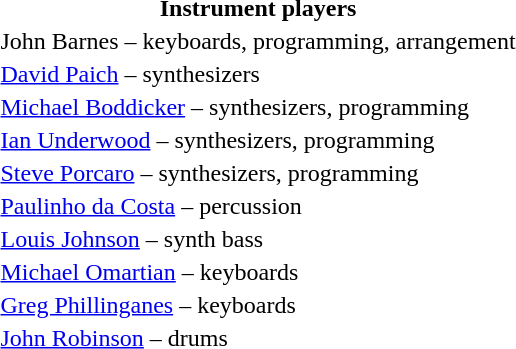<table>
<tr>
<th>Instrument players</th>
</tr>
<tr>
<td> John Barnes – keyboards, programming, arrangement</td>
</tr>
<tr>
<td> <a href='#'>David Paich</a> – synthesizers</td>
</tr>
<tr>
<td> <a href='#'>Michael Boddicker</a> – synthesizers, programming</td>
</tr>
<tr>
<td> <a href='#'>Ian Underwood</a> – synthesizers, programming</td>
</tr>
<tr>
<td> <a href='#'>Steve Porcaro</a> – synthesizers, programming</td>
<td></td>
</tr>
<tr>
<td> <a href='#'>Paulinho da Costa</a> – percussion</td>
</tr>
<tr>
<td> <a href='#'>Louis Johnson</a> – synth bass</td>
</tr>
<tr>
<td> <a href='#'>Michael Omartian</a> – keyboards</td>
</tr>
<tr>
<td> <a href='#'>Greg Phillinganes</a> – keyboards</td>
</tr>
<tr>
<td> <a href='#'>John Robinson</a> – drums</td>
</tr>
</table>
